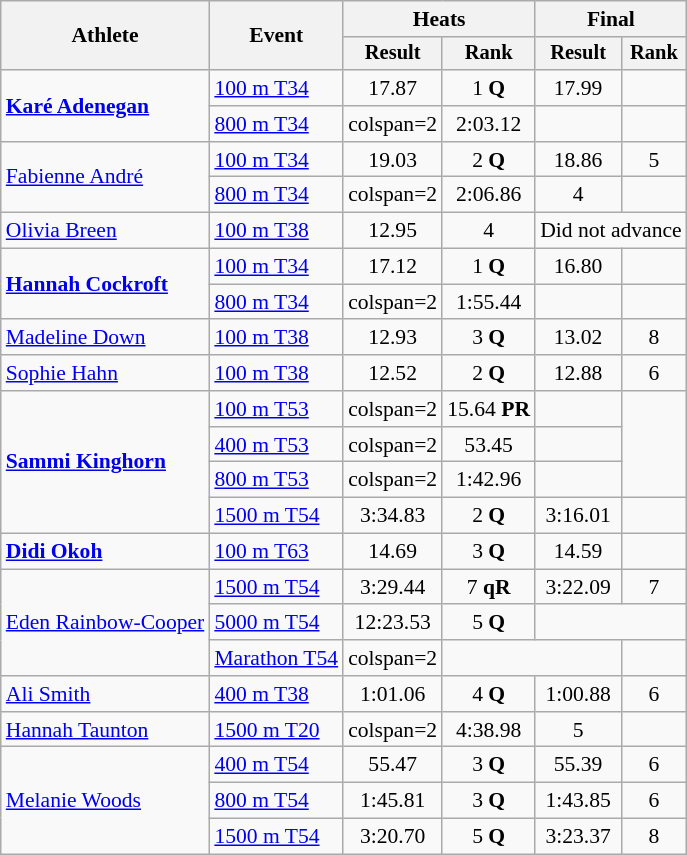<table class="wikitable" style="font-size:90%">
<tr>
<th rowspan="2">Athlete</th>
<th rowspan="2">Event</th>
<th colspan="2">Heats</th>
<th colspan="2">Final</th>
</tr>
<tr style="font-size:95%">
<th>Result</th>
<th>Rank</th>
<th>Result</th>
<th>Rank</th>
</tr>
<tr style="text-align:center">
<td style="text-align:left" rowspan=2><strong><a href='#'>Karé Adenegan</a></strong></td>
<td style="text-align:left"><a href='#'>100 m T34</a></td>
<td>17.87</td>
<td>1 <strong>Q</strong></td>
<td>17.99</td>
<td></td>
</tr>
<tr style="text-align:center">
<td style="text-align:left"><a href='#'>800 m T34</a></td>
<td>colspan=2 </td>
<td>2:03.12</td>
<td></td>
</tr>
<tr style="text-align:center">
<td style="text-align:left" rowspan=2><a href='#'>Fabienne André</a></td>
<td style="text-align:left"><a href='#'>100 m T34</a></td>
<td>19.03</td>
<td>2 <strong>Q</strong></td>
<td>18.86</td>
<td>5</td>
</tr>
<tr style="text-align:center">
<td style="text-align:left"><a href='#'>800 m T34</a></td>
<td>colspan=2 </td>
<td>2:06.86</td>
<td>4</td>
</tr>
<tr style="text-align:center">
<td style="text-align:left"><a href='#'>Olivia Breen</a></td>
<td style="text-align:left"><a href='#'>100 m T38</a></td>
<td>12.95</td>
<td>4</td>
<td colspan="2">Did not advance</td>
</tr>
<tr style="text-align:center">
<td style="text-align:left" rowspan=2><strong><a href='#'>Hannah Cockroft</a></strong></td>
<td style="text-align:left"><a href='#'>100 m T34</a></td>
<td>17.12</td>
<td>1 <strong>Q</strong></td>
<td>16.80</td>
<td></td>
</tr>
<tr style="text-align:center">
<td style="text-align:left"><a href='#'>800 m T34</a></td>
<td>colspan=2 </td>
<td>1:55.44</td>
<td></td>
</tr>
<tr style="text-align:center">
<td style="text-align:left"><a href='#'>Madeline Down</a></td>
<td style="text-align:left"><a href='#'>100 m T38</a></td>
<td>12.93</td>
<td>3 <strong>Q</strong></td>
<td>13.02</td>
<td>8</td>
</tr>
<tr style="text-align:center">
<td style="text-align:left"><a href='#'>Sophie Hahn</a></td>
<td style="text-align:left"><a href='#'>100 m T38</a></td>
<td>12.52</td>
<td>2 <strong>Q</strong></td>
<td>12.88</td>
<td>6</td>
</tr>
<tr style="text-align:center">
<td style="text-align:left" rowspan=4><strong><a href='#'>Sammi Kinghorn</a></strong></td>
<td style="text-align:left"><a href='#'>100 m T53</a></td>
<td>colspan=2 </td>
<td>15.64 <strong>PR</strong></td>
<td></td>
</tr>
<tr style="text-align:center">
<td style="text-align:left"><a href='#'>400 m T53</a></td>
<td>colspan=2 </td>
<td>53.45</td>
<td></td>
</tr>
<tr style="text-align:center">
<td style="text-align:left"><a href='#'>800 m T53</a></td>
<td>colspan=2 </td>
<td>1:42.96</td>
<td></td>
</tr>
<tr style="text-align:center">
<td style="text-align:left"><a href='#'>1500 m T54</a></td>
<td>3:34.83</td>
<td>2 <strong>Q</strong></td>
<td>3:16.01</td>
<td></td>
</tr>
<tr style="text-align:center">
<td style="text-align:left"><strong><a href='#'>Didi Okoh</a></strong></td>
<td style="text-align:left"><a href='#'>100 m T63</a></td>
<td>14.69</td>
<td>3 <strong>Q</strong></td>
<td>14.59</td>
<td></td>
</tr>
<tr style="text-align:center">
<td style="text-align:left" rowspan=3><a href='#'>Eden Rainbow-Cooper</a></td>
<td style="text-align:left"><a href='#'>1500 m T54</a></td>
<td>3:29.44</td>
<td>7 <strong>qR</strong></td>
<td>3:22.09</td>
<td>7</td>
</tr>
<tr style="text-align:center">
<td style="text-align:left"><a href='#'>5000 m T54</a></td>
<td>12:23.53</td>
<td>5 <strong>Q</strong></td>
<td colspan="2"></td>
</tr>
<tr style="text-align:center">
<td style="text-align:left"><a href='#'>Marathon T54</a></td>
<td>colspan=2 </td>
<td colspan="2"></td>
</tr>
<tr style="text-align:center">
<td style="text-align:left"><a href='#'>Ali Smith</a></td>
<td style="text-align:left"><a href='#'>400 m T38</a></td>
<td>1:01.06</td>
<td>4 <strong>Q</strong></td>
<td>1:00.88</td>
<td>6</td>
</tr>
<tr style="text-align:center">
<td style="text-align:left"><a href='#'>Hannah Taunton</a></td>
<td style="text-align:left"><a href='#'>1500 m T20</a></td>
<td>colspan=2 </td>
<td>4:38.98</td>
<td>5</td>
</tr>
<tr style="text-align:center">
<td style="text-align:left" rowspan=3><a href='#'>Melanie Woods</a></td>
<td style="text-align:left"><a href='#'>400 m T54</a></td>
<td>55.47</td>
<td>3 <strong>Q</strong></td>
<td>55.39</td>
<td>6</td>
</tr>
<tr style="text-align:center">
<td style="text-align:left"><a href='#'>800 m T54</a></td>
<td>1:45.81</td>
<td>3 <strong>Q</strong></td>
<td>1:43.85</td>
<td>6</td>
</tr>
<tr style="text-align:center">
<td style="text-align:left"><a href='#'>1500 m T54</a></td>
<td>3:20.70</td>
<td>5 <strong>Q</strong></td>
<td>3:23.37</td>
<td>8</td>
</tr>
</table>
